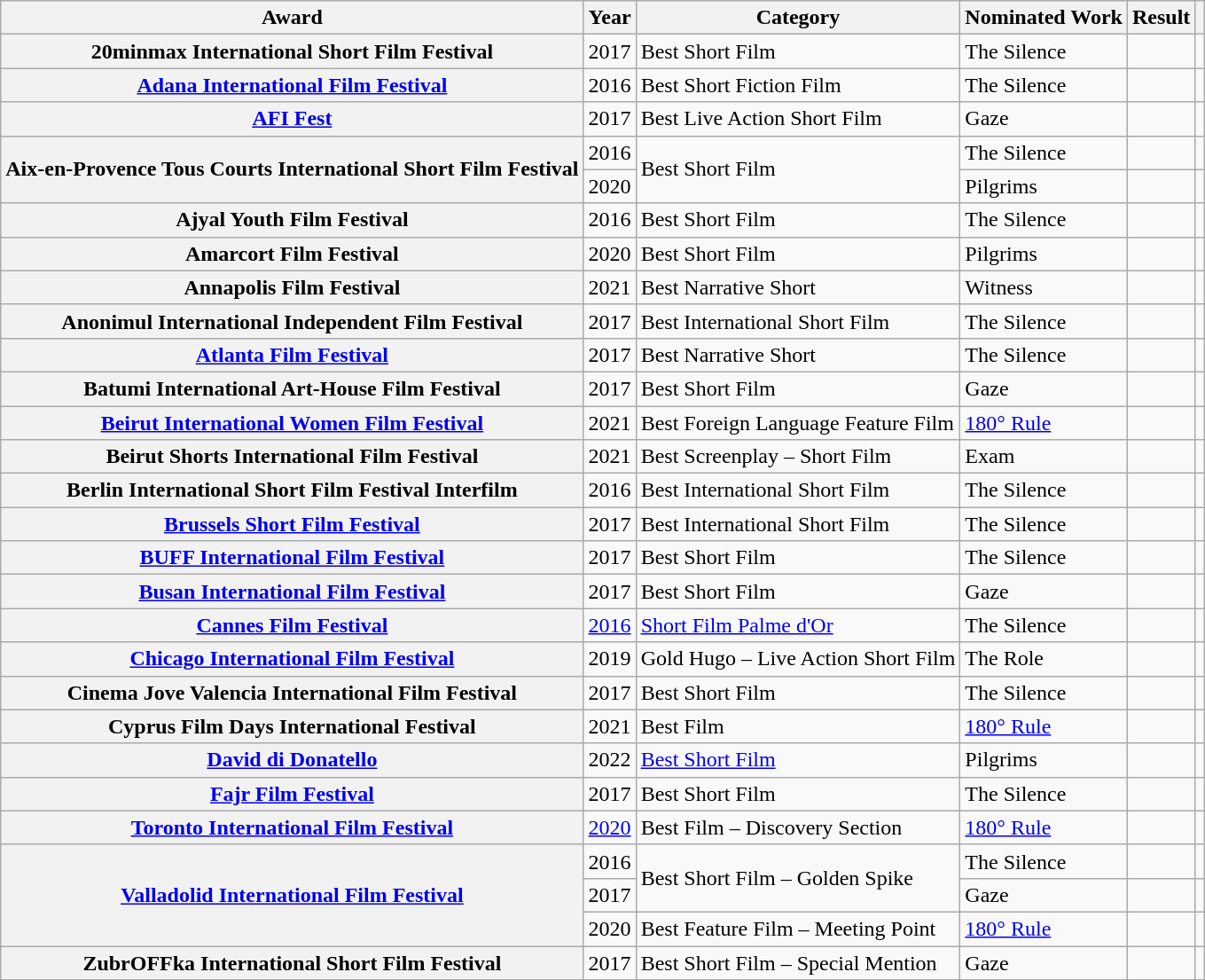<table class="wikitable sortable plainrowheaders">
<tr>
<th scope="col">Award</th>
<th scope="col">Year</th>
<th scope="col">Category</th>
<th scope="col">Nominated Work</th>
<th scope="col">Result</th>
<th scope="col" class="unsortable"></th>
</tr>
<tr>
<th scope="row">20minmax International Short Film Festival</th>
<td>2017</td>
<td>Best Short Film</td>
<td>The Silence</td>
<td></td>
<td></td>
</tr>
<tr>
<th scope="row"><a href='#'>Adana International Film Festival</a></th>
<td>2016</td>
<td>Best Short Fiction Film</td>
<td>The Silence</td>
<td></td>
<td></td>
</tr>
<tr>
<th scope="row"><a href='#'>AFI Fest</a></th>
<td>2017</td>
<td>Best Live Action Short Film</td>
<td>Gaze</td>
<td></td>
<td></td>
</tr>
<tr>
<th scope="row" rowspan="2">Aix-en-Provence Tous Courts International Short Film Festival</th>
<td>2016</td>
<td rowspan="2">Best Short Film</td>
<td>The Silence</td>
<td></td>
<td></td>
</tr>
<tr>
<td>2020</td>
<td>Pilgrims</td>
<td></td>
<td></td>
</tr>
<tr>
<th scope="row">Ajyal Youth Film Festival</th>
<td>2016</td>
<td>Best Short Film</td>
<td>The Silence</td>
<td></td>
<td></td>
</tr>
<tr>
<th scope="row">Amarcort Film Festival</th>
<td>2020</td>
<td>Best Short Film</td>
<td>Pilgrims</td>
<td></td>
<td></td>
</tr>
<tr>
<th scope="row">Annapolis Film Festival</th>
<td>2021</td>
<td>Best Narrative Short</td>
<td>Witness</td>
<td></td>
<td></td>
</tr>
<tr>
<th scope="row">Anonimul International Independent Film Festival</th>
<td>2017</td>
<td>Best International Short Film</td>
<td>The Silence</td>
<td></td>
<td></td>
</tr>
<tr>
<th scope="row"><a href='#'>Atlanta Film Festival</a></th>
<td>2017</td>
<td>Best Narrative Short</td>
<td>The Silence</td>
<td></td>
<td></td>
</tr>
<tr>
<th scope="row">Batumi International Art-House Film Festival</th>
<td>2017</td>
<td>Best Short Film</td>
<td>Gaze</td>
<td></td>
<td></td>
</tr>
<tr>
<th scope="row"><a href='#'>Beirut International Women Film Festival</a></th>
<td>2021</td>
<td>Best Foreign Language Feature Film</td>
<td><a href='#'>180° Rule</a></td>
<td></td>
<td></td>
</tr>
<tr>
<th scope="row">Beirut Shorts International Film Festival</th>
<td>2021</td>
<td>Best Screenplay – Short Film</td>
<td>Exam</td>
<td></td>
<td></td>
</tr>
<tr>
<th scope="row">Berlin International Short Film Festival Interfilm</th>
<td>2016</td>
<td>Best International Short Film</td>
<td>The Silence</td>
<td></td>
<td></td>
</tr>
<tr>
<th scope="row"><a href='#'>Brussels Short Film Festival</a></th>
<td>2017</td>
<td>Best International Short Film</td>
<td>The Silence</td>
<td></td>
<td></td>
</tr>
<tr>
<th scope="row"><a href='#'>BUFF International Film Festival</a></th>
<td>2017</td>
<td>Best Short Film</td>
<td>The Silence</td>
<td></td>
<td></td>
</tr>
<tr>
<th scope="row"><a href='#'>Busan International Film Festival</a></th>
<td>2017</td>
<td>Best Short Film</td>
<td>Gaze</td>
<td></td>
<td></td>
</tr>
<tr>
<th scope="row"><a href='#'>Cannes Film Festival</a></th>
<td><a href='#'>2016</a></td>
<td><a href='#'>Short Film Palme d'Or</a></td>
<td>The Silence</td>
<td></td>
<td></td>
</tr>
<tr>
<th scope="row"><a href='#'>Chicago International Film Festival</a></th>
<td>2019</td>
<td>Gold Hugo – Live Action Short Film</td>
<td>The Role</td>
<td></td>
<td></td>
</tr>
<tr>
<th scope="row">Cinema Jove Valencia International Film Festival</th>
<td>2017</td>
<td>Best Short Film</td>
<td>The Silence</td>
<td></td>
<td></td>
</tr>
<tr>
<th scope="row">Cyprus Film Days International Festival</th>
<td>2021</td>
<td>Best Film</td>
<td><a href='#'>180° Rule</a></td>
<td></td>
<td></td>
</tr>
<tr>
<th scope="row"><a href='#'>David di Donatello</a></th>
<td>2022</td>
<td><a href='#'>Best Short Film</a></td>
<td>Pilgrims</td>
<td></td>
<td></td>
</tr>
<tr>
<th scope="row"><a href='#'>Fajr Film Festival</a></th>
<td>2017</td>
<td>Best Short Film</td>
<td>The Silence</td>
<td></td>
<td></td>
</tr>
<tr>
<th scope="row"><a href='#'>Toronto International Film Festival</a></th>
<td><a href='#'>2020</a></td>
<td>Best Film – Discovery Section</td>
<td><a href='#'>180° Rule</a></td>
<td></td>
<td></td>
</tr>
<tr>
<th scope="row" rowspan="3"><a href='#'>Valladolid International Film Festival</a></th>
<td>2016</td>
<td rowspan="2">Best Short Film – Golden Spike</td>
<td>The Silence</td>
<td></td>
<td></td>
</tr>
<tr>
<td>2017</td>
<td>Gaze</td>
<td></td>
<td></td>
</tr>
<tr>
<td>2020</td>
<td>Best Feature Film – Meeting Point</td>
<td><a href='#'>180° Rule</a></td>
<td></td>
<td></td>
</tr>
<tr>
<th scope="row">ZubrOFFka International Short Film Festival</th>
<td>2017</td>
<td>Best Short Film – Special Mention</td>
<td>Gaze</td>
<td></td>
<td></td>
</tr>
</table>
